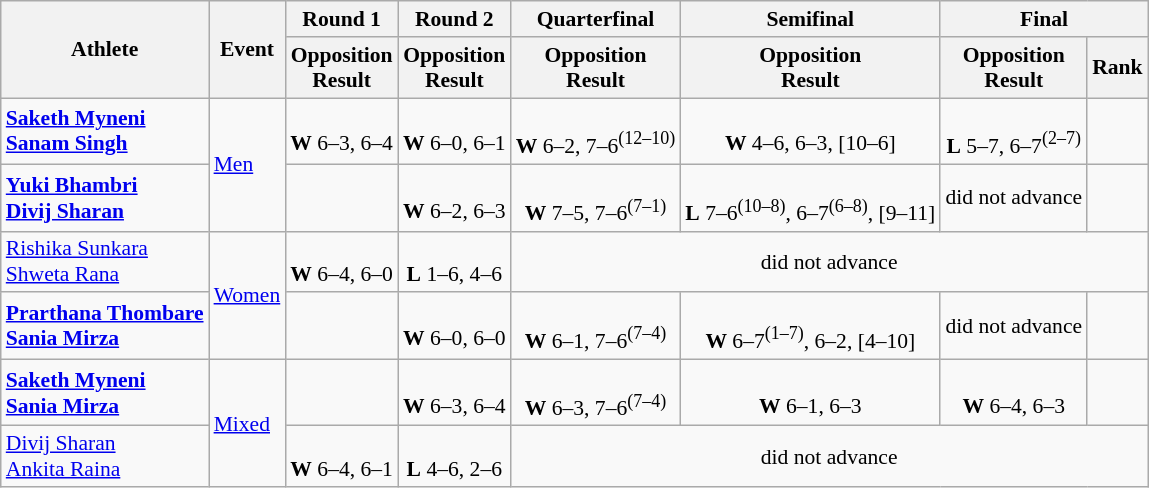<table class=wikitable style="text-align:center; font-size:90%">
<tr>
<th rowspan=2>Athlete</th>
<th rowspan=2>Event</th>
<th>Round 1</th>
<th>Round 2</th>
<th>Quarterfinal</th>
<th>Semifinal</th>
<th colspan=2>Final</th>
</tr>
<tr>
<th>Opposition<br>Result</th>
<th>Opposition<br>Result</th>
<th>Opposition<br>Result</th>
<th>Opposition<br>Result</th>
<th>Opposition<br>Result</th>
<th>Rank</th>
</tr>
<tr>
<td align=left><strong><a href='#'>Saketh Myneni</a><br><a href='#'>Sanam Singh</a></strong></td>
<td align=left rowspan=2><a href='#'>Men</a></td>
<td><br><strong>W</strong> 6–3, 6–4</td>
<td><br><strong>W</strong> 6–0, 6–1</td>
<td><br><strong>W</strong> 6–2, 7–6<sup>(12–10)</sup></td>
<td><br><strong>W</strong> 4–6, 6–3, [10–6]</td>
<td><br><strong>L</strong> 5–7, 6–7<sup>(2–7)</sup></td>
<td></td>
</tr>
<tr>
<td align=left><strong><a href='#'>Yuki Bhambri</a><br><a href='#'>Divij Sharan</a></strong></td>
<td></td>
<td><br><strong>W</strong> 6–2, 6–3</td>
<td><br><strong>W</strong> 7–5, 7–6<sup>(7–1)</sup></td>
<td><br><strong>L</strong> 7–6<sup>(10–8)</sup>, 6–7<sup>(6–8)</sup>, [9–11]</td>
<td>did not advance</td>
<td></td>
</tr>
<tr>
<td align=left><a href='#'>Rishika Sunkara</a><br><a href='#'>Shweta Rana</a></td>
<td align=left rowspan=2><a href='#'>Women</a></td>
<td><br><strong>W</strong> 6–4, 6–0</td>
<td><br><strong>L</strong> 1–6, 4–6</td>
<td colspan=4>did not advance</td>
</tr>
<tr>
<td align=left><strong><a href='#'>Prarthana Thombare</a><br><a href='#'>Sania Mirza</a></strong></td>
<td></td>
<td><br><strong>W</strong> 6–0, 6–0</td>
<td><br><strong>W</strong> 6–1, 7–6<sup>(7–4)</sup></td>
<td><br><strong>W</strong> 6–7<sup>(1–7)</sup>, 6–2, [4–10]</td>
<td>did not advance</td>
<td></td>
</tr>
<tr>
<td align=left><strong><a href='#'>Saketh Myneni</a><br><a href='#'>Sania Mirza</a></strong></td>
<td align=left rowspan=2><a href='#'>Mixed</a></td>
<td></td>
<td><br><strong>W</strong> 6–3, 6–4</td>
<td><br><strong>W</strong> 6–3, 7–6<sup>(7–4)</sup></td>
<td><br><strong>W</strong> 6–1, 6–3</td>
<td><br><strong>W</strong> 6–4, 6–3</td>
<td></td>
</tr>
<tr>
<td align=left><a href='#'>Divij Sharan</a><br><a href='#'>Ankita Raina</a></td>
<td><br><strong>W</strong> 6–4, 6–1</td>
<td><br><strong>L</strong> 4–6, 2–6</td>
<td colspan=4>did not advance</td>
</tr>
</table>
